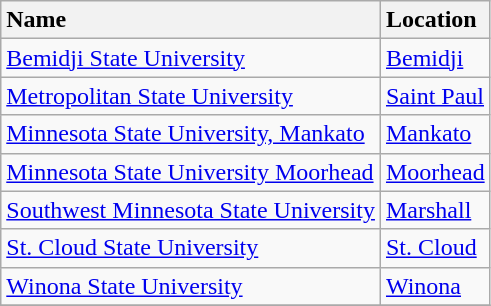<table class="wikitable sortable">
<tr>
<th style="text-align:left;" scope="col">Name</th>
<th style="text-align:left;" scope="col">Location</th>
</tr>
<tr>
<td><a href='#'>Bemidji State University</a></td>
<td><a href='#'>Bemidji</a></td>
</tr>
<tr>
<td><a href='#'>Metropolitan State University</a></td>
<td><a href='#'>Saint Paul</a></td>
</tr>
<tr>
<td><a href='#'>Minnesota State University, Mankato</a></td>
<td><a href='#'>Mankato</a></td>
</tr>
<tr>
<td><a href='#'>Minnesota State University Moorhead</a></td>
<td><a href='#'>Moorhead</a></td>
</tr>
<tr>
<td><a href='#'>Southwest Minnesota State University</a></td>
<td><a href='#'>Marshall</a></td>
</tr>
<tr>
<td><a href='#'>St. Cloud State University</a></td>
<td><a href='#'>St. Cloud</a></td>
</tr>
<tr>
<td><a href='#'>Winona State University</a></td>
<td><a href='#'>Winona</a></td>
</tr>
<tr>
</tr>
</table>
